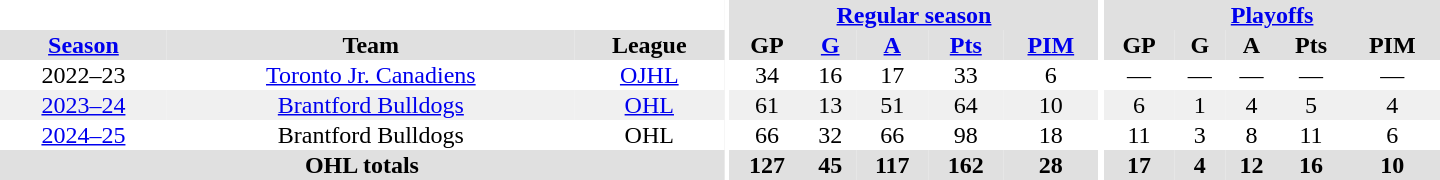<table border="0" cellpadding="1" cellspacing="0" style="text-align:center; width:60em">
<tr bgcolor="#e0e0e0">
<th colspan="3" bgcolor="#ffffff"></th>
<th rowspan="101" bgcolor="#ffffff"></th>
<th colspan="5"><a href='#'>Regular season</a></th>
<th rowspan="101" bgcolor="#ffffff"></th>
<th colspan="5"><a href='#'>Playoffs</a></th>
</tr>
<tr bgcolor="#e0e0e0">
<th><a href='#'>Season</a></th>
<th>Team</th>
<th>League</th>
<th>GP</th>
<th><a href='#'>G</a></th>
<th><a href='#'>A</a></th>
<th><a href='#'>Pts</a></th>
<th><a href='#'>PIM</a></th>
<th>GP</th>
<th>G</th>
<th>A</th>
<th>Pts</th>
<th>PIM</th>
</tr>
<tr>
<td>2022–23</td>
<td><a href='#'>Toronto Jr. Canadiens</a></td>
<td><a href='#'>OJHL</a></td>
<td>34</td>
<td>16</td>
<td>17</td>
<td>33</td>
<td>6</td>
<td>—</td>
<td>—</td>
<td>—</td>
<td>—</td>
<td>—</td>
</tr>
<tr bgcolor="#f0f0f0">
<td><a href='#'>2023–24</a></td>
<td><a href='#'>Brantford Bulldogs</a></td>
<td><a href='#'>OHL</a></td>
<td>61</td>
<td>13</td>
<td>51</td>
<td>64</td>
<td>10</td>
<td>6</td>
<td>1</td>
<td>4</td>
<td>5</td>
<td>4</td>
</tr>
<tr>
<td><a href='#'>2024–25</a></td>
<td>Brantford Bulldogs</td>
<td>OHL</td>
<td>66</td>
<td>32</td>
<td>66</td>
<td>98</td>
<td>18</td>
<td>11</td>
<td>3</td>
<td>8</td>
<td>11</td>
<td>6</td>
</tr>
<tr bgcolor="#e0e0e0">
<th colspan="3">OHL totals</th>
<th>127</th>
<th>45</th>
<th>117</th>
<th>162</th>
<th>28</th>
<th>17</th>
<th>4</th>
<th>12</th>
<th>16</th>
<th>10</th>
</tr>
</table>
